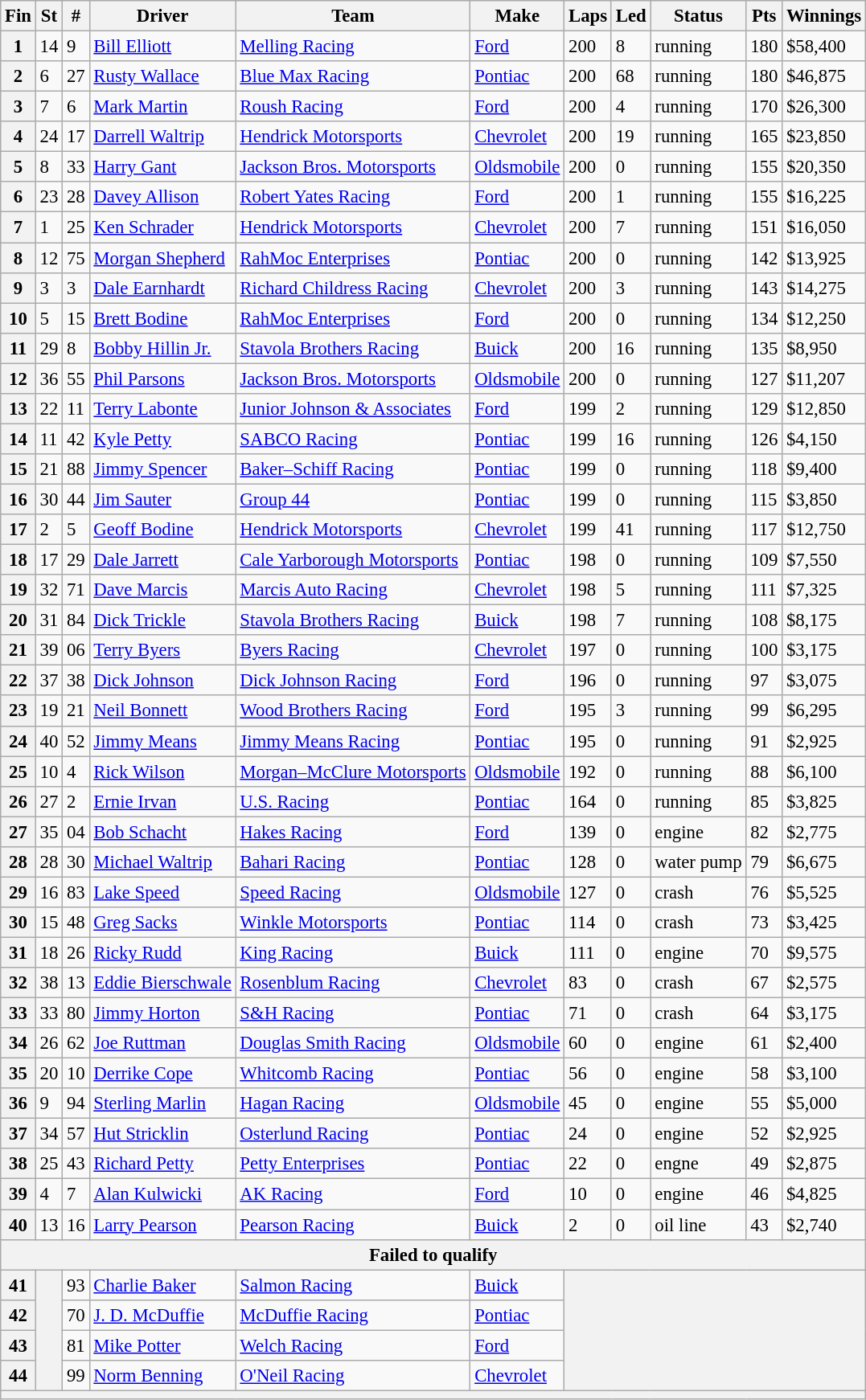<table class="wikitable" style="font-size:95%">
<tr>
<th>Fin</th>
<th>St</th>
<th>#</th>
<th>Driver</th>
<th>Team</th>
<th>Make</th>
<th>Laps</th>
<th>Led</th>
<th>Status</th>
<th>Pts</th>
<th>Winnings</th>
</tr>
<tr>
<th>1</th>
<td>14</td>
<td>9</td>
<td><a href='#'>Bill Elliott</a></td>
<td><a href='#'>Melling Racing</a></td>
<td><a href='#'>Ford</a></td>
<td>200</td>
<td>8</td>
<td>running</td>
<td>180</td>
<td>$58,400</td>
</tr>
<tr>
<th>2</th>
<td>6</td>
<td>27</td>
<td><a href='#'>Rusty Wallace</a></td>
<td><a href='#'>Blue Max Racing</a></td>
<td><a href='#'>Pontiac</a></td>
<td>200</td>
<td>68</td>
<td>running</td>
<td>180</td>
<td>$46,875</td>
</tr>
<tr>
<th>3</th>
<td>7</td>
<td>6</td>
<td><a href='#'>Mark Martin</a></td>
<td><a href='#'>Roush Racing</a></td>
<td><a href='#'>Ford</a></td>
<td>200</td>
<td>4</td>
<td>running</td>
<td>170</td>
<td>$26,300</td>
</tr>
<tr>
<th>4</th>
<td>24</td>
<td>17</td>
<td><a href='#'>Darrell Waltrip</a></td>
<td><a href='#'>Hendrick Motorsports</a></td>
<td><a href='#'>Chevrolet</a></td>
<td>200</td>
<td>19</td>
<td>running</td>
<td>165</td>
<td>$23,850</td>
</tr>
<tr>
<th>5</th>
<td>8</td>
<td>33</td>
<td><a href='#'>Harry Gant</a></td>
<td><a href='#'>Jackson Bros. Motorsports</a></td>
<td><a href='#'>Oldsmobile</a></td>
<td>200</td>
<td>0</td>
<td>running</td>
<td>155</td>
<td>$20,350</td>
</tr>
<tr>
<th>6</th>
<td>23</td>
<td>28</td>
<td><a href='#'>Davey Allison</a></td>
<td><a href='#'>Robert Yates Racing</a></td>
<td><a href='#'>Ford</a></td>
<td>200</td>
<td>1</td>
<td>running</td>
<td>155</td>
<td>$16,225</td>
</tr>
<tr>
<th>7</th>
<td>1</td>
<td>25</td>
<td><a href='#'>Ken Schrader</a></td>
<td><a href='#'>Hendrick Motorsports</a></td>
<td><a href='#'>Chevrolet</a></td>
<td>200</td>
<td>7</td>
<td>running</td>
<td>151</td>
<td>$16,050</td>
</tr>
<tr>
<th>8</th>
<td>12</td>
<td>75</td>
<td><a href='#'>Morgan Shepherd</a></td>
<td><a href='#'>RahMoc Enterprises</a></td>
<td><a href='#'>Pontiac</a></td>
<td>200</td>
<td>0</td>
<td>running</td>
<td>142</td>
<td>$13,925</td>
</tr>
<tr>
<th>9</th>
<td>3</td>
<td>3</td>
<td><a href='#'>Dale Earnhardt</a></td>
<td><a href='#'>Richard Childress Racing</a></td>
<td><a href='#'>Chevrolet</a></td>
<td>200</td>
<td>3</td>
<td>running</td>
<td>143</td>
<td>$14,275</td>
</tr>
<tr>
<th>10</th>
<td>5</td>
<td>15</td>
<td><a href='#'>Brett Bodine</a></td>
<td><a href='#'>RahMoc Enterprises</a></td>
<td><a href='#'>Ford</a></td>
<td>200</td>
<td>0</td>
<td>running</td>
<td>134</td>
<td>$12,250</td>
</tr>
<tr>
<th>11</th>
<td>29</td>
<td>8</td>
<td><a href='#'>Bobby Hillin Jr.</a></td>
<td><a href='#'>Stavola Brothers Racing</a></td>
<td><a href='#'>Buick</a></td>
<td>200</td>
<td>16</td>
<td>running</td>
<td>135</td>
<td>$8,950</td>
</tr>
<tr>
<th>12</th>
<td>36</td>
<td>55</td>
<td><a href='#'>Phil Parsons</a></td>
<td><a href='#'>Jackson Bros. Motorsports</a></td>
<td><a href='#'>Oldsmobile</a></td>
<td>200</td>
<td>0</td>
<td>running</td>
<td>127</td>
<td>$11,207</td>
</tr>
<tr>
<th>13</th>
<td>22</td>
<td>11</td>
<td><a href='#'>Terry Labonte</a></td>
<td><a href='#'>Junior Johnson & Associates</a></td>
<td><a href='#'>Ford</a></td>
<td>199</td>
<td>2</td>
<td>running</td>
<td>129</td>
<td>$12,850</td>
</tr>
<tr>
<th>14</th>
<td>11</td>
<td>42</td>
<td><a href='#'>Kyle Petty</a></td>
<td><a href='#'>SABCO Racing</a></td>
<td><a href='#'>Pontiac</a></td>
<td>199</td>
<td>16</td>
<td>running</td>
<td>126</td>
<td>$4,150</td>
</tr>
<tr>
<th>15</th>
<td>21</td>
<td>88</td>
<td><a href='#'>Jimmy Spencer</a></td>
<td><a href='#'>Baker–Schiff Racing</a></td>
<td><a href='#'>Pontiac</a></td>
<td>199</td>
<td>0</td>
<td>running</td>
<td>118</td>
<td>$9,400</td>
</tr>
<tr>
<th>16</th>
<td>30</td>
<td>44</td>
<td><a href='#'>Jim Sauter</a></td>
<td><a href='#'>Group 44</a></td>
<td><a href='#'>Pontiac</a></td>
<td>199</td>
<td>0</td>
<td>running</td>
<td>115</td>
<td>$3,850</td>
</tr>
<tr>
<th>17</th>
<td>2</td>
<td>5</td>
<td><a href='#'>Geoff Bodine</a></td>
<td><a href='#'>Hendrick Motorsports</a></td>
<td><a href='#'>Chevrolet</a></td>
<td>199</td>
<td>41</td>
<td>running</td>
<td>117</td>
<td>$12,750</td>
</tr>
<tr>
<th>18</th>
<td>17</td>
<td>29</td>
<td><a href='#'>Dale Jarrett</a></td>
<td><a href='#'>Cale Yarborough Motorsports</a></td>
<td><a href='#'>Pontiac</a></td>
<td>198</td>
<td>0</td>
<td>running</td>
<td>109</td>
<td>$7,550</td>
</tr>
<tr>
<th>19</th>
<td>32</td>
<td>71</td>
<td><a href='#'>Dave Marcis</a></td>
<td><a href='#'>Marcis Auto Racing</a></td>
<td><a href='#'>Chevrolet</a></td>
<td>198</td>
<td>5</td>
<td>running</td>
<td>111</td>
<td>$7,325</td>
</tr>
<tr>
<th>20</th>
<td>31</td>
<td>84</td>
<td><a href='#'>Dick Trickle</a></td>
<td><a href='#'>Stavola Brothers Racing</a></td>
<td><a href='#'>Buick</a></td>
<td>198</td>
<td>7</td>
<td>running</td>
<td>108</td>
<td>$8,175</td>
</tr>
<tr>
<th>21</th>
<td>39</td>
<td>06</td>
<td><a href='#'>Terry Byers</a></td>
<td><a href='#'>Byers Racing</a></td>
<td><a href='#'>Chevrolet</a></td>
<td>197</td>
<td>0</td>
<td>running</td>
<td>100</td>
<td>$3,175</td>
</tr>
<tr>
<th>22</th>
<td>37</td>
<td>38</td>
<td><a href='#'>Dick Johnson</a></td>
<td><a href='#'>Dick Johnson Racing</a></td>
<td><a href='#'>Ford</a></td>
<td>196</td>
<td>0</td>
<td>running</td>
<td>97</td>
<td>$3,075</td>
</tr>
<tr>
<th>23</th>
<td>19</td>
<td>21</td>
<td><a href='#'>Neil Bonnett</a></td>
<td><a href='#'>Wood Brothers Racing</a></td>
<td><a href='#'>Ford</a></td>
<td>195</td>
<td>3</td>
<td>running</td>
<td>99</td>
<td>$6,295</td>
</tr>
<tr>
<th>24</th>
<td>40</td>
<td>52</td>
<td><a href='#'>Jimmy Means</a></td>
<td><a href='#'>Jimmy Means Racing</a></td>
<td><a href='#'>Pontiac</a></td>
<td>195</td>
<td>0</td>
<td>running</td>
<td>91</td>
<td>$2,925</td>
</tr>
<tr>
<th>25</th>
<td>10</td>
<td>4</td>
<td><a href='#'>Rick Wilson</a></td>
<td><a href='#'>Morgan–McClure Motorsports</a></td>
<td><a href='#'>Oldsmobile</a></td>
<td>192</td>
<td>0</td>
<td>running</td>
<td>88</td>
<td>$6,100</td>
</tr>
<tr>
<th>26</th>
<td>27</td>
<td>2</td>
<td><a href='#'>Ernie Irvan</a></td>
<td><a href='#'>U.S. Racing</a></td>
<td><a href='#'>Pontiac</a></td>
<td>164</td>
<td>0</td>
<td>running</td>
<td>85</td>
<td>$3,825</td>
</tr>
<tr>
<th>27</th>
<td>35</td>
<td>04</td>
<td><a href='#'>Bob Schacht</a></td>
<td><a href='#'>Hakes Racing</a></td>
<td><a href='#'>Ford</a></td>
<td>139</td>
<td>0</td>
<td>engine</td>
<td>82</td>
<td>$2,775</td>
</tr>
<tr>
<th>28</th>
<td>28</td>
<td>30</td>
<td><a href='#'>Michael Waltrip</a></td>
<td><a href='#'>Bahari Racing</a></td>
<td><a href='#'>Pontiac</a></td>
<td>128</td>
<td>0</td>
<td>water pump</td>
<td>79</td>
<td>$6,675</td>
</tr>
<tr>
<th>29</th>
<td>16</td>
<td>83</td>
<td><a href='#'>Lake Speed</a></td>
<td><a href='#'>Speed Racing</a></td>
<td><a href='#'>Oldsmobile</a></td>
<td>127</td>
<td>0</td>
<td>crash</td>
<td>76</td>
<td>$5,525</td>
</tr>
<tr>
<th>30</th>
<td>15</td>
<td>48</td>
<td><a href='#'>Greg Sacks</a></td>
<td><a href='#'>Winkle Motorsports</a></td>
<td><a href='#'>Pontiac</a></td>
<td>114</td>
<td>0</td>
<td>crash</td>
<td>73</td>
<td>$3,425</td>
</tr>
<tr>
<th>31</th>
<td>18</td>
<td>26</td>
<td><a href='#'>Ricky Rudd</a></td>
<td><a href='#'>King Racing</a></td>
<td><a href='#'>Buick</a></td>
<td>111</td>
<td>0</td>
<td>engine</td>
<td>70</td>
<td>$9,575</td>
</tr>
<tr>
<th>32</th>
<td>38</td>
<td>13</td>
<td><a href='#'>Eddie Bierschwale</a></td>
<td><a href='#'>Rosenblum Racing</a></td>
<td><a href='#'>Chevrolet</a></td>
<td>83</td>
<td>0</td>
<td>crash</td>
<td>67</td>
<td>$2,575</td>
</tr>
<tr>
<th>33</th>
<td>33</td>
<td>80</td>
<td><a href='#'>Jimmy Horton</a></td>
<td><a href='#'>S&H Racing</a></td>
<td><a href='#'>Pontiac</a></td>
<td>71</td>
<td>0</td>
<td>crash</td>
<td>64</td>
<td>$3,175</td>
</tr>
<tr>
<th>34</th>
<td>26</td>
<td>62</td>
<td><a href='#'>Joe Ruttman</a></td>
<td><a href='#'>Douglas Smith Racing</a></td>
<td><a href='#'>Oldsmobile</a></td>
<td>60</td>
<td>0</td>
<td>engine</td>
<td>61</td>
<td>$2,400</td>
</tr>
<tr>
<th>35</th>
<td>20</td>
<td>10</td>
<td><a href='#'>Derrike Cope</a></td>
<td><a href='#'>Whitcomb Racing</a></td>
<td><a href='#'>Pontiac</a></td>
<td>56</td>
<td>0</td>
<td>engine</td>
<td>58</td>
<td>$3,100</td>
</tr>
<tr>
<th>36</th>
<td>9</td>
<td>94</td>
<td><a href='#'>Sterling Marlin</a></td>
<td><a href='#'>Hagan Racing</a></td>
<td><a href='#'>Oldsmobile</a></td>
<td>45</td>
<td>0</td>
<td>engine</td>
<td>55</td>
<td>$5,000</td>
</tr>
<tr>
<th>37</th>
<td>34</td>
<td>57</td>
<td><a href='#'>Hut Stricklin</a></td>
<td><a href='#'>Osterlund Racing</a></td>
<td><a href='#'>Pontiac</a></td>
<td>24</td>
<td>0</td>
<td>engine</td>
<td>52</td>
<td>$2,925</td>
</tr>
<tr>
<th>38</th>
<td>25</td>
<td>43</td>
<td><a href='#'>Richard Petty</a></td>
<td><a href='#'>Petty Enterprises</a></td>
<td><a href='#'>Pontiac</a></td>
<td>22</td>
<td>0</td>
<td>engne</td>
<td>49</td>
<td>$2,875</td>
</tr>
<tr>
<th>39</th>
<td>4</td>
<td>7</td>
<td><a href='#'>Alan Kulwicki</a></td>
<td><a href='#'>AK Racing</a></td>
<td><a href='#'>Ford</a></td>
<td>10</td>
<td>0</td>
<td>engine</td>
<td>46</td>
<td>$4,825</td>
</tr>
<tr>
<th>40</th>
<td>13</td>
<td>16</td>
<td><a href='#'>Larry Pearson</a></td>
<td><a href='#'>Pearson Racing</a></td>
<td><a href='#'>Buick</a></td>
<td>2</td>
<td>0</td>
<td>oil line</td>
<td>43</td>
<td>$2,740</td>
</tr>
<tr>
<th colspan="11">Failed to qualify</th>
</tr>
<tr>
<th>41</th>
<th rowspan="4"></th>
<td>93</td>
<td><a href='#'>Charlie Baker</a></td>
<td><a href='#'>Salmon Racing</a></td>
<td><a href='#'>Buick</a></td>
<th colspan="5" rowspan="4"></th>
</tr>
<tr>
<th>42</th>
<td>70</td>
<td><a href='#'>J. D. McDuffie</a></td>
<td><a href='#'>McDuffie Racing</a></td>
<td><a href='#'>Pontiac</a></td>
</tr>
<tr>
<th>43</th>
<td>81</td>
<td><a href='#'>Mike Potter</a></td>
<td><a href='#'>Welch Racing</a></td>
<td><a href='#'>Ford</a></td>
</tr>
<tr>
<th>44</th>
<td>99</td>
<td><a href='#'>Norm Benning</a></td>
<td><a href='#'>O'Neil Racing</a></td>
<td><a href='#'>Chevrolet</a></td>
</tr>
<tr>
<th colspan="11"></th>
</tr>
</table>
